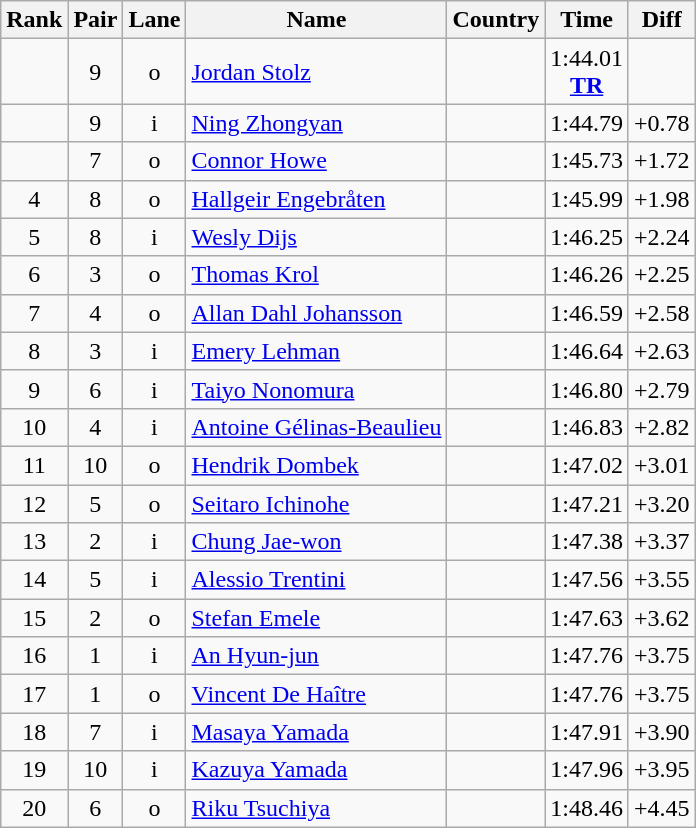<table class="wikitable sortable" style="text-align:center">
<tr>
<th>Rank</th>
<th>Pair</th>
<th>Lane</th>
<th>Name</th>
<th>Country</th>
<th>Time</th>
<th>Diff</th>
</tr>
<tr>
<td></td>
<td>9</td>
<td>o</td>
<td align=left><a href='#'>Jordan Stolz</a></td>
<td align=left></td>
<td>1:44.01<br><strong><a href='#'>TR</a></strong></td>
<td></td>
</tr>
<tr>
<td></td>
<td>9</td>
<td>i</td>
<td align=left><a href='#'>Ning Zhongyan</a></td>
<td align=left></td>
<td>1:44.79</td>
<td>+0.78</td>
</tr>
<tr>
<td></td>
<td>7</td>
<td>o</td>
<td align=left><a href='#'>Connor Howe</a></td>
<td align=left></td>
<td>1:45.73</td>
<td>+1.72</td>
</tr>
<tr>
<td>4</td>
<td>8</td>
<td>o</td>
<td align=left><a href='#'>Hallgeir Engebråten</a></td>
<td align=left></td>
<td>1:45.99</td>
<td>+1.98</td>
</tr>
<tr>
<td>5</td>
<td>8</td>
<td>i</td>
<td align=left><a href='#'>Wesly Dijs</a></td>
<td align=left></td>
<td>1:46.25</td>
<td>+2.24</td>
</tr>
<tr>
<td>6</td>
<td>3</td>
<td>o</td>
<td align=left><a href='#'>Thomas Krol</a></td>
<td align=left></td>
<td>1:46.26</td>
<td>+2.25</td>
</tr>
<tr>
<td>7</td>
<td>4</td>
<td>o</td>
<td align=left><a href='#'>Allan Dahl Johansson</a></td>
<td align=left></td>
<td>1:46.59</td>
<td>+2.58</td>
</tr>
<tr>
<td>8</td>
<td>3</td>
<td>i</td>
<td align=left><a href='#'>Emery Lehman</a></td>
<td align=left></td>
<td>1:46.64</td>
<td>+2.63</td>
</tr>
<tr>
<td>9</td>
<td>6</td>
<td>i</td>
<td align=left><a href='#'>Taiyo Nonomura</a></td>
<td align=left></td>
<td>1:46.80</td>
<td>+2.79</td>
</tr>
<tr>
<td>10</td>
<td>4</td>
<td>i</td>
<td align=left><a href='#'>Antoine Gélinas-Beaulieu</a></td>
<td align=left></td>
<td>1:46.83</td>
<td>+2.82</td>
</tr>
<tr>
<td>11</td>
<td>10</td>
<td>o</td>
<td align=left><a href='#'>Hendrik Dombek</a></td>
<td align=left></td>
<td>1:47.02</td>
<td>+3.01</td>
</tr>
<tr>
<td>12</td>
<td>5</td>
<td>o</td>
<td align=left><a href='#'>Seitaro Ichinohe</a></td>
<td align=left></td>
<td>1:47.21</td>
<td>+3.20</td>
</tr>
<tr>
<td>13</td>
<td>2</td>
<td>i</td>
<td align=left><a href='#'>Chung Jae-won</a></td>
<td align=left></td>
<td>1:47.38</td>
<td>+3.37</td>
</tr>
<tr>
<td>14</td>
<td>5</td>
<td>i</td>
<td align=left><a href='#'>Alessio Trentini</a></td>
<td align=left></td>
<td>1:47.56</td>
<td>+3.55</td>
</tr>
<tr>
<td>15</td>
<td>2</td>
<td>o</td>
<td align=left><a href='#'>Stefan Emele</a></td>
<td align=left></td>
<td>1:47.63</td>
<td>+3.62</td>
</tr>
<tr>
<td>16</td>
<td>1</td>
<td>i</td>
<td align=left><a href='#'>An Hyun-jun</a></td>
<td align=left></td>
<td>1:47.76</td>
<td>+3.75</td>
</tr>
<tr>
<td>17</td>
<td>1</td>
<td>o</td>
<td align=left><a href='#'>Vincent De Haître</a></td>
<td align=left></td>
<td>1:47.76</td>
<td>+3.75</td>
</tr>
<tr>
<td>18</td>
<td>7</td>
<td>i</td>
<td align=left><a href='#'>Masaya Yamada</a></td>
<td align=left></td>
<td>1:47.91</td>
<td>+3.90</td>
</tr>
<tr>
<td>19</td>
<td>10</td>
<td>i</td>
<td align=left><a href='#'>Kazuya Yamada</a></td>
<td align=left></td>
<td>1:47.96</td>
<td>+3.95</td>
</tr>
<tr>
<td>20</td>
<td>6</td>
<td>o</td>
<td align=left><a href='#'>Riku Tsuchiya</a></td>
<td align=left></td>
<td>1:48.46</td>
<td>+4.45</td>
</tr>
</table>
